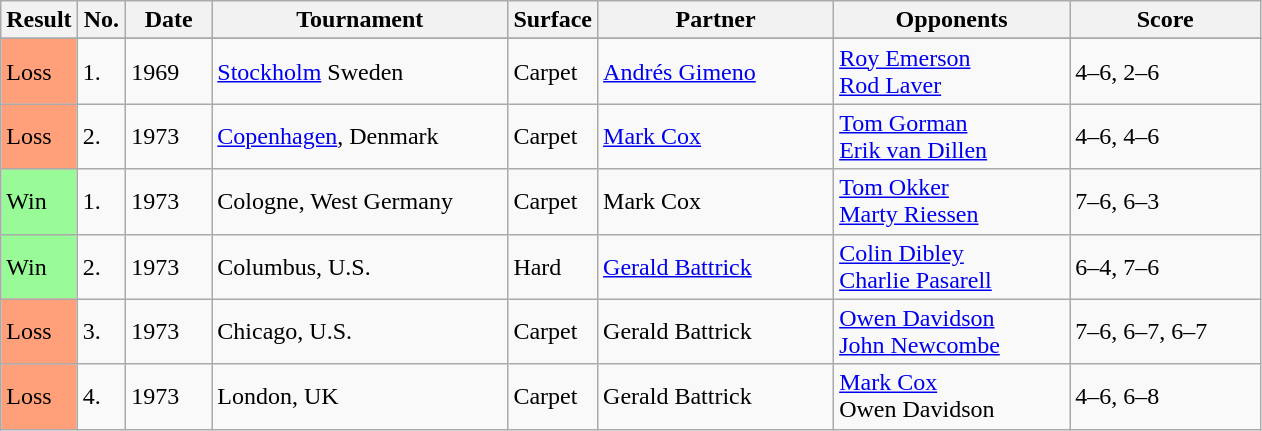<table class="sortable wikitable">
<tr>
<th style="width:40px">Result</th>
<th style="width:25px">No.</th>
<th style="width:50px">Date</th>
<th style="width:190px">Tournament</th>
<th style="width:50px">Surface</th>
<th style="width:150px">Partner</th>
<th style="width:150px">Opponents</th>
<th style="width:120px" class="unsortable">Score</th>
</tr>
<tr>
</tr>
<tr>
<td style="background:#ffa07a;">Loss</td>
<td>1.</td>
<td>1969</td>
<td><a href='#'>Stockholm</a> Sweden</td>
<td>Carpet</td>
<td> <a href='#'>Andrés Gimeno</a></td>
<td> <a href='#'>Roy Emerson</a> <br>  <a href='#'>Rod Laver</a></td>
<td>4–6, 2–6</td>
</tr>
<tr>
<td style="background:#ffa07a;">Loss</td>
<td>2.</td>
<td>1973</td>
<td><a href='#'>Copenhagen</a>, Denmark</td>
<td>Carpet</td>
<td> <a href='#'>Mark Cox</a></td>
<td> <a href='#'>Tom Gorman</a> <br>  <a href='#'>Erik van Dillen</a></td>
<td>4–6, 4–6</td>
</tr>
<tr>
<td style="background:#98fb98;">Win</td>
<td>1.</td>
<td>1973</td>
<td>Cologne, West Germany</td>
<td>Carpet</td>
<td> Mark Cox</td>
<td> <a href='#'>Tom Okker</a> <br>  <a href='#'>Marty Riessen</a></td>
<td>7–6, 6–3</td>
</tr>
<tr>
<td style="background:#98fb98;">Win</td>
<td>2.</td>
<td>1973</td>
<td>Columbus, U.S.</td>
<td>Hard</td>
<td> <a href='#'>Gerald Battrick</a></td>
<td> <a href='#'>Colin Dibley</a> <br>  <a href='#'>Charlie Pasarell</a></td>
<td>6–4, 7–6</td>
</tr>
<tr>
<td style="background:#ffa07a;">Loss</td>
<td>3.</td>
<td>1973</td>
<td>Chicago, U.S.</td>
<td>Carpet</td>
<td> Gerald Battrick</td>
<td> <a href='#'>Owen Davidson</a> <br>  <a href='#'>John Newcombe</a></td>
<td>7–6, 6–7, 6–7</td>
</tr>
<tr>
<td style="background:#ffa07a;">Loss</td>
<td>4.</td>
<td>1973</td>
<td>London, UK</td>
<td>Carpet</td>
<td> Gerald Battrick</td>
<td> <a href='#'>Mark Cox</a> <br>  Owen Davidson</td>
<td>4–6, 6–8</td>
</tr>
</table>
